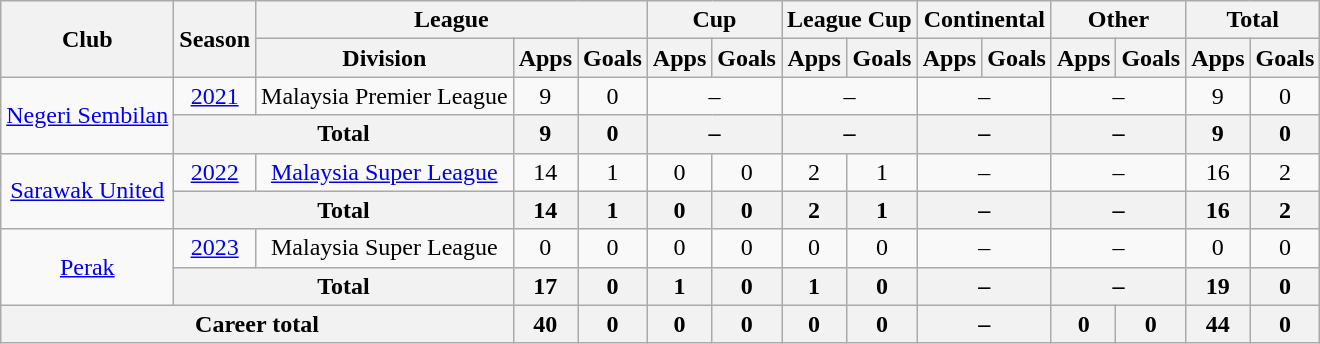<table class=wikitable style=text-align:center>
<tr>
<th rowspan="2">Club</th>
<th rowspan="2">Season</th>
<th colspan="3">League</th>
<th colspan="2">Cup</th>
<th colspan="2">League Cup</th>
<th colspan="2">Continental</th>
<th colspan="2">Other</th>
<th colspan="2">Total</th>
</tr>
<tr>
<th>Division</th>
<th>Apps</th>
<th>Goals</th>
<th>Apps</th>
<th>Goals</th>
<th>Apps</th>
<th>Goals</th>
<th>Apps</th>
<th>Goals</th>
<th>Apps</th>
<th>Goals</th>
<th>Apps</th>
<th>Goals</th>
</tr>
<tr>
<td rowspan="2" valign="center"><a href='#'>Negeri Sembilan</a></td>
<td><a href='#'>2021</a></td>
<td>Malaysia Premier League</td>
<td>9</td>
<td>0</td>
<td colspan="2">–</td>
<td colspan="2">–</td>
<td colspan="2">–</td>
<td colspan="2">–</td>
<td>9</td>
<td>0</td>
</tr>
<tr>
<th colspan="2">Total</th>
<th>9</th>
<th>0</th>
<th colspan="2">–</th>
<th colspan="2">–</th>
<th colspan="2">–</th>
<th colspan="2">–</th>
<th>9</th>
<th>0</th>
</tr>
<tr>
<td rowspan="2" valign="center"><a href='#'>Sarawak United</a></td>
<td><a href='#'>2022</a></td>
<td><a href='#'>Malaysia Super League</a></td>
<td>14</td>
<td>1</td>
<td>0</td>
<td>0</td>
<td>2</td>
<td>1</td>
<td colspan="2">–</td>
<td colspan="2">–</td>
<td>16</td>
<td>2</td>
</tr>
<tr>
<th colspan="2">Total</th>
<th>14</th>
<th>1</th>
<th>0</th>
<th>0</th>
<th>2</th>
<th>1</th>
<th colspan="2">–</th>
<th colspan="2">–</th>
<th>16</th>
<th>2</th>
</tr>
<tr>
<td rowspan="2" valign="center"><a href='#'>Perak</a></td>
<td><a href='#'>2023</a></td>
<td>Malaysia Super League</td>
<td>0</td>
<td>0</td>
<td>0</td>
<td>0</td>
<td>0</td>
<td>0</td>
<td colspan="2">–</td>
<td colspan="2">–</td>
<td>0</td>
<td>0</td>
</tr>
<tr>
<th colspan="2">Total</th>
<th>17</th>
<th>0</th>
<th>1</th>
<th>0</th>
<th>1</th>
<th>0</th>
<th colspan="2">–</th>
<th colspan="2">–</th>
<th>19</th>
<th>0</th>
</tr>
<tr>
<th colspan=3>Career total</th>
<th>40</th>
<th>0</th>
<th>0</th>
<th>0</th>
<th>0</th>
<th>0</th>
<th colspan="2">–</th>
<th>0</th>
<th>0</th>
<th>44</th>
<th>0</th>
</tr>
</table>
